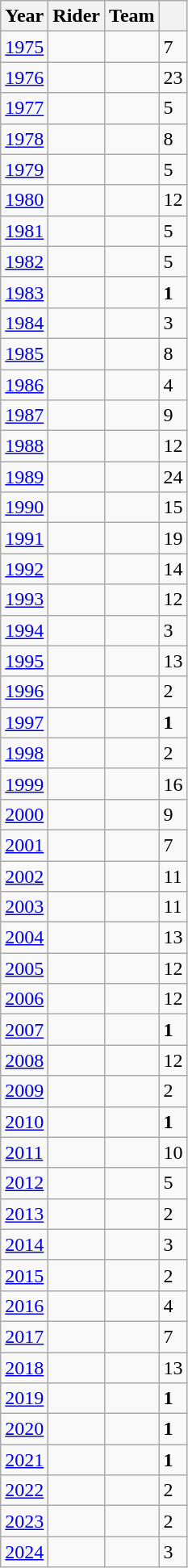<table class="wikitable">
<tr>
<th>Year</th>
<th>Rider</th>
<th>Team</th>
<th></th>
</tr>
<tr>
<td><a href='#'>1975</a></td>
<td></td>
<td></td>
<td>7</td>
</tr>
<tr>
<td><a href='#'>1976</a></td>
<td></td>
<td></td>
<td>23</td>
</tr>
<tr>
<td><a href='#'>1977</a></td>
<td></td>
<td></td>
<td>5</td>
</tr>
<tr>
<td><a href='#'>1978</a></td>
<td></td>
<td></td>
<td>8</td>
</tr>
<tr>
<td><a href='#'>1979</a></td>
<td></td>
<td></td>
<td>5</td>
</tr>
<tr>
<td><a href='#'>1980</a></td>
<td></td>
<td></td>
<td>12</td>
</tr>
<tr>
<td><a href='#'>1981</a></td>
<td></td>
<td></td>
<td>5</td>
</tr>
<tr>
<td><a href='#'>1982</a></td>
<td></td>
<td></td>
<td>5</td>
</tr>
<tr>
<td><a href='#'>1983</a></td>
<td></td>
<td></td>
<td><strong>1</strong></td>
</tr>
<tr>
<td><a href='#'>1984</a></td>
<td></td>
<td></td>
<td>3</td>
</tr>
<tr>
<td><a href='#'>1985</a></td>
<td></td>
<td></td>
<td>8</td>
</tr>
<tr>
<td><a href='#'>1986</a></td>
<td></td>
<td></td>
<td>4</td>
</tr>
<tr>
<td><a href='#'>1987</a></td>
<td></td>
<td></td>
<td>9</td>
</tr>
<tr>
<td><a href='#'>1988</a></td>
<td></td>
<td></td>
<td>12</td>
</tr>
<tr>
<td><a href='#'>1989</a></td>
<td></td>
<td></td>
<td>24</td>
</tr>
<tr>
<td><a href='#'>1990</a></td>
<td></td>
<td></td>
<td>15</td>
</tr>
<tr>
<td><a href='#'>1991</a></td>
<td></td>
<td></td>
<td>19</td>
</tr>
<tr>
<td><a href='#'>1992</a></td>
<td></td>
<td></td>
<td>14</td>
</tr>
<tr>
<td><a href='#'>1993</a></td>
<td></td>
<td></td>
<td>12</td>
</tr>
<tr>
<td><a href='#'>1994</a></td>
<td></td>
<td></td>
<td>3</td>
</tr>
<tr>
<td><a href='#'>1995</a></td>
<td></td>
<td></td>
<td>13</td>
</tr>
<tr>
<td><a href='#'>1996</a></td>
<td></td>
<td></td>
<td>2</td>
</tr>
<tr>
<td><a href='#'>1997</a></td>
<td></td>
<td></td>
<td><strong>1</strong></td>
</tr>
<tr>
<td><a href='#'>1998</a></td>
<td></td>
<td></td>
<td>2</td>
</tr>
<tr>
<td><a href='#'>1999</a></td>
<td></td>
<td></td>
<td>16</td>
</tr>
<tr>
<td><a href='#'>2000</a></td>
<td></td>
<td></td>
<td>9</td>
</tr>
<tr>
<td><a href='#'>2001</a></td>
<td></td>
<td></td>
<td>7</td>
</tr>
<tr>
<td><a href='#'>2002</a></td>
<td></td>
<td></td>
<td>11</td>
</tr>
<tr>
<td><a href='#'>2003</a></td>
<td></td>
<td></td>
<td>11</td>
</tr>
<tr>
<td><a href='#'>2004</a></td>
<td></td>
<td></td>
<td>13</td>
</tr>
<tr>
<td><a href='#'>2005</a></td>
<td></td>
<td></td>
<td>12</td>
</tr>
<tr>
<td><a href='#'>2006</a></td>
<td></td>
<td></td>
<td>12</td>
</tr>
<tr>
<td><a href='#'>2007</a></td>
<td></td>
<td></td>
<td><strong>1</strong></td>
</tr>
<tr>
<td><a href='#'>2008</a></td>
<td></td>
<td></td>
<td>12</td>
</tr>
<tr>
<td><a href='#'>2009</a></td>
<td></td>
<td></td>
<td>2</td>
</tr>
<tr>
<td><a href='#'>2010</a></td>
<td></td>
<td></td>
<td><strong>1</strong></td>
</tr>
<tr>
<td><a href='#'>2011</a></td>
<td></td>
<td></td>
<td>10</td>
</tr>
<tr>
<td><a href='#'>2012</a></td>
<td></td>
<td></td>
<td>5</td>
</tr>
<tr>
<td><a href='#'>2013</a></td>
<td></td>
<td></td>
<td>2</td>
</tr>
<tr>
<td><a href='#'>2014</a></td>
<td></td>
<td></td>
<td>3</td>
</tr>
<tr>
<td><a href='#'>2015</a></td>
<td></td>
<td></td>
<td>2</td>
</tr>
<tr>
<td><a href='#'>2016</a></td>
<td></td>
<td></td>
<td>4</td>
</tr>
<tr>
<td><a href='#'>2017</a></td>
<td></td>
<td></td>
<td>7</td>
</tr>
<tr>
<td><a href='#'>2018</a></td>
<td></td>
<td></td>
<td>13</td>
</tr>
<tr>
<td><a href='#'>2019</a></td>
<td></td>
<td></td>
<td><strong>1</strong></td>
</tr>
<tr>
<td><a href='#'>2020</a></td>
<td></td>
<td></td>
<td><strong>1</strong></td>
</tr>
<tr>
<td><a href='#'>2021</a></td>
<td></td>
<td></td>
<td><strong>1</strong></td>
</tr>
<tr>
<td><a href='#'>2022</a></td>
<td></td>
<td></td>
<td>2</td>
</tr>
<tr>
<td><a href='#'>2023</a></td>
<td></td>
<td></td>
<td>2</td>
</tr>
<tr>
<td><a href='#'>2024</a></td>
<td></td>
<td></td>
<td>3</td>
</tr>
</table>
